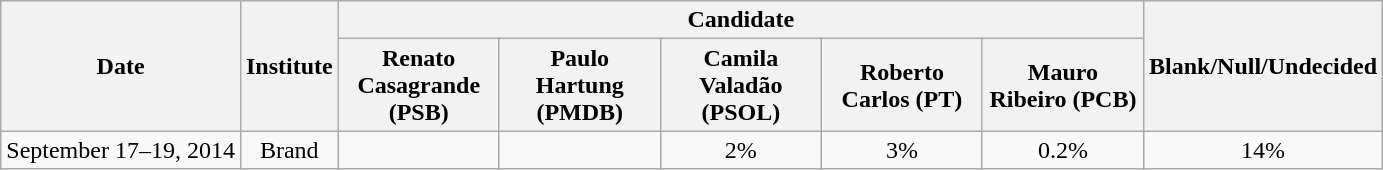<table class=wikitable style=text-align:center;>
<tr>
<th rowspan=2>Date</th>
<th rowspan=2>Institute</th>
<th colspan=5>Candidate</th>
<th rowspan=2>Blank/Null/Undecided</th>
</tr>
<tr>
<th width=100>Renato Casagrande (PSB)</th>
<th width=100>Paulo Hartung (PMDB)</th>
<th width=100>Camila Valadão (PSOL)</th>
<th width=100>Roberto Carlos (PT)</th>
<th width=100>Mauro Ribeiro (PCB)</th>
</tr>
<tr>
<td>September 17–19, 2014</td>
<td>Brand</td>
<td></td>
<td></td>
<td>2%</td>
<td>3%</td>
<td>0.2%</td>
<td>14%</td>
</tr>
</table>
